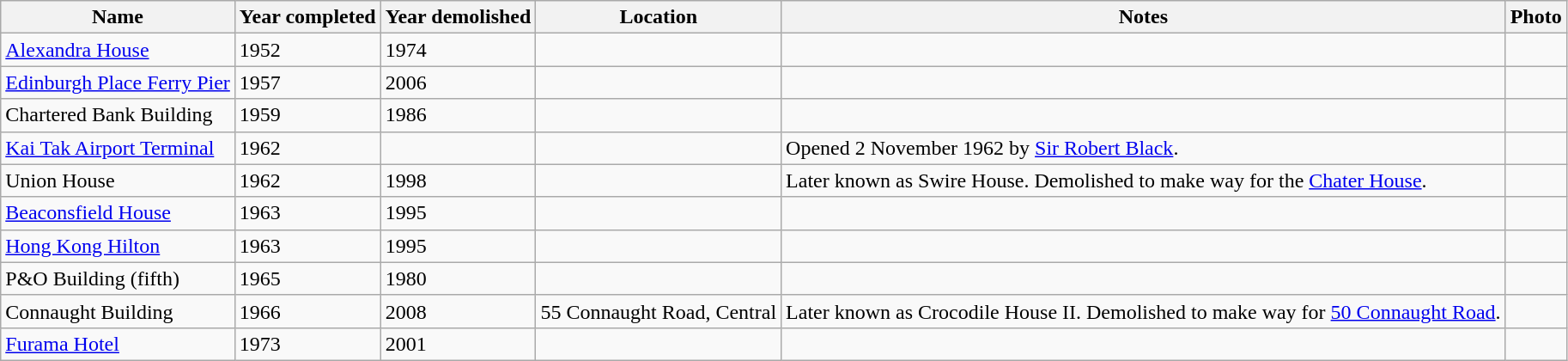<table class="wikitable">
<tr>
<th>Name</th>
<th>Year completed</th>
<th>Year demolished</th>
<th>Location</th>
<th>Notes</th>
<th>Photo</th>
</tr>
<tr>
<td><a href='#'>Alexandra House</a></td>
<td>1952</td>
<td>1974</td>
<td></td>
<td></td>
<td></td>
</tr>
<tr>
<td><a href='#'>Edinburgh Place Ferry Pier</a></td>
<td>1957</td>
<td>2006</td>
<td></td>
<td></td>
<td></td>
</tr>
<tr>
<td>Chartered Bank Building</td>
<td>1959</td>
<td>1986</td>
<td></td>
<td></td>
<td></td>
</tr>
<tr>
<td><a href='#'>Kai Tak Airport Terminal</a></td>
<td>1962</td>
<td></td>
<td></td>
<td>Opened 2 November 1962 by <a href='#'>Sir Robert Black</a>.</td>
<td></td>
</tr>
<tr>
<td>Union House</td>
<td>1962</td>
<td>1998</td>
<td></td>
<td>Later known as Swire House. Demolished to make way for the <a href='#'>Chater House</a>.</td>
<td></td>
</tr>
<tr>
<td><a href='#'>Beaconsfield House</a></td>
<td>1963</td>
<td>1995</td>
<td></td>
<td></td>
<td></td>
</tr>
<tr>
<td><a href='#'>Hong Kong Hilton</a></td>
<td>1963</td>
<td>1995</td>
<td></td>
<td></td>
<td></td>
</tr>
<tr>
<td>P&O Building (fifth)</td>
<td>1965</td>
<td>1980</td>
<td></td>
<td></td>
<td></td>
</tr>
<tr>
<td>Connaught Building</td>
<td>1966</td>
<td>2008</td>
<td>55 Connaught Road, Central</td>
<td>Later known as Crocodile House II. Demolished to make way for <a href='#'>50 Connaught Road</a>.</td>
<td></td>
</tr>
<tr>
<td><a href='#'>Furama Hotel</a></td>
<td>1973</td>
<td>2001</td>
<td></td>
<td></td>
<td></td>
</tr>
</table>
